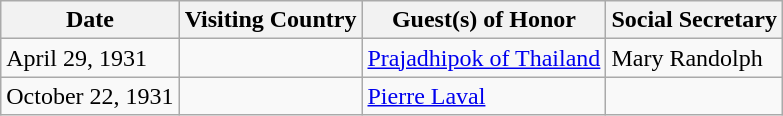<table class="wikitable">
<tr>
<th>Date</th>
<th>Visiting Country</th>
<th>Guest(s) of Honor</th>
<th>Social Secretary</th>
</tr>
<tr>
<td>April 29, 1931</td>
<td></td>
<td><a href='#'>Prajadhipok of Thailand</a></td>
<td>Mary Randolph</td>
</tr>
<tr>
<td>October 22, 1931</td>
<td></td>
<td><a href='#'>Pierre Laval</a></td>
<td></td>
</tr>
</table>
